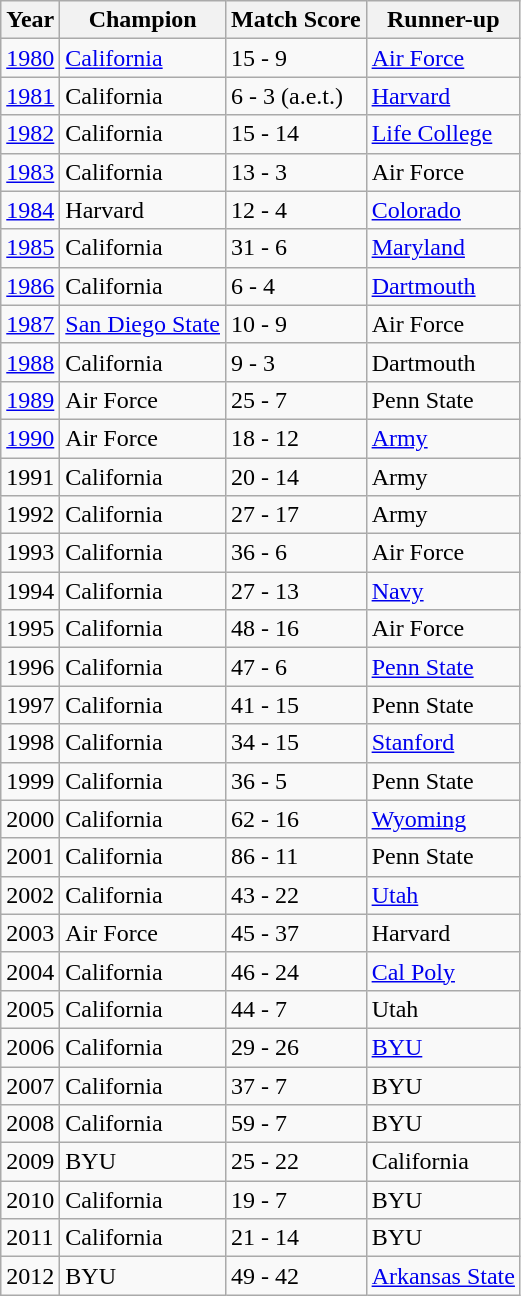<table class="wikitable">
<tr>
<th>Year</th>
<th>Champion</th>
<th>Match Score</th>
<th>Runner-up</th>
</tr>
<tr>
<td><a href='#'>1980</a></td>
<td><a href='#'>California</a></td>
<td>15 - 9</td>
<td><a href='#'>Air Force</a></td>
</tr>
<tr>
<td><a href='#'>1981</a></td>
<td>California</td>
<td>6 - 3 (a.e.t.)</td>
<td><a href='#'>Harvard</a></td>
</tr>
<tr>
<td><a href='#'>1982</a></td>
<td>California</td>
<td>15 - 14</td>
<td><a href='#'>Life College</a></td>
</tr>
<tr>
<td><a href='#'>1983</a></td>
<td>California</td>
<td>13 - 3</td>
<td>Air Force</td>
</tr>
<tr>
<td><a href='#'>1984</a></td>
<td>Harvard</td>
<td>12 - 4</td>
<td><a href='#'>Colorado</a></td>
</tr>
<tr>
<td><a href='#'>1985</a></td>
<td>California</td>
<td>31 - 6</td>
<td><a href='#'>Maryland</a></td>
</tr>
<tr>
<td><a href='#'>1986</a></td>
<td>California</td>
<td>6 - 4</td>
<td><a href='#'>Dartmouth</a></td>
</tr>
<tr>
<td><a href='#'>1987</a></td>
<td><a href='#'>San Diego State</a></td>
<td>10 - 9</td>
<td>Air Force</td>
</tr>
<tr>
<td><a href='#'>1988</a></td>
<td>California</td>
<td>9 - 3</td>
<td>Dartmouth</td>
</tr>
<tr>
<td><a href='#'>1989</a></td>
<td>Air Force</td>
<td>25 - 7</td>
<td>Penn State</td>
</tr>
<tr>
<td><a href='#'>1990</a></td>
<td>Air Force</td>
<td>18 - 12</td>
<td><a href='#'>Army</a></td>
</tr>
<tr>
<td>1991</td>
<td>California</td>
<td>20 - 14</td>
<td>Army</td>
</tr>
<tr>
<td>1992</td>
<td>California</td>
<td>27 - 17</td>
<td>Army</td>
</tr>
<tr>
<td>1993</td>
<td>California</td>
<td>36 - 6</td>
<td>Air Force</td>
</tr>
<tr>
<td>1994</td>
<td>California</td>
<td>27 - 13</td>
<td><a href='#'>Navy</a></td>
</tr>
<tr>
<td>1995</td>
<td>California</td>
<td>48 - 16</td>
<td>Air Force</td>
</tr>
<tr>
<td>1996</td>
<td>California</td>
<td>47 - 6</td>
<td><a href='#'>Penn State</a></td>
</tr>
<tr>
<td>1997</td>
<td>California</td>
<td>41 - 15</td>
<td>Penn State</td>
</tr>
<tr>
<td>1998</td>
<td>California</td>
<td>34 - 15</td>
<td><a href='#'>Stanford</a></td>
</tr>
<tr>
<td>1999</td>
<td>California</td>
<td>36 - 5</td>
<td>Penn State</td>
</tr>
<tr>
<td>2000</td>
<td>California</td>
<td>62 - 16</td>
<td><a href='#'>Wyoming</a></td>
</tr>
<tr>
<td>2001</td>
<td>California</td>
<td>86 - 11</td>
<td>Penn State</td>
</tr>
<tr>
<td>2002</td>
<td>California</td>
<td>43 - 22</td>
<td><a href='#'>Utah</a></td>
</tr>
<tr>
<td>2003</td>
<td>Air Force</td>
<td>45 - 37</td>
<td>Harvard</td>
</tr>
<tr>
<td>2004</td>
<td>California</td>
<td>46 - 24</td>
<td><a href='#'>Cal Poly</a></td>
</tr>
<tr>
<td>2005</td>
<td>California</td>
<td>44 - 7</td>
<td>Utah</td>
</tr>
<tr>
<td>2006</td>
<td>California</td>
<td>29 - 26</td>
<td><a href='#'>BYU</a></td>
</tr>
<tr>
<td>2007</td>
<td>California</td>
<td>37 - 7</td>
<td>BYU</td>
</tr>
<tr>
<td>2008</td>
<td>California</td>
<td>59 - 7</td>
<td>BYU</td>
</tr>
<tr>
<td>2009</td>
<td>BYU</td>
<td>25 - 22</td>
<td>California</td>
</tr>
<tr>
<td>2010</td>
<td>California</td>
<td>19 - 7</td>
<td>BYU</td>
</tr>
<tr>
<td>2011</td>
<td>California</td>
<td>21 - 14</td>
<td>BYU </td>
</tr>
<tr>
<td>2012</td>
<td>BYU</td>
<td>49 - 42</td>
<td><a href='#'>Arkansas State</a></td>
</tr>
</table>
